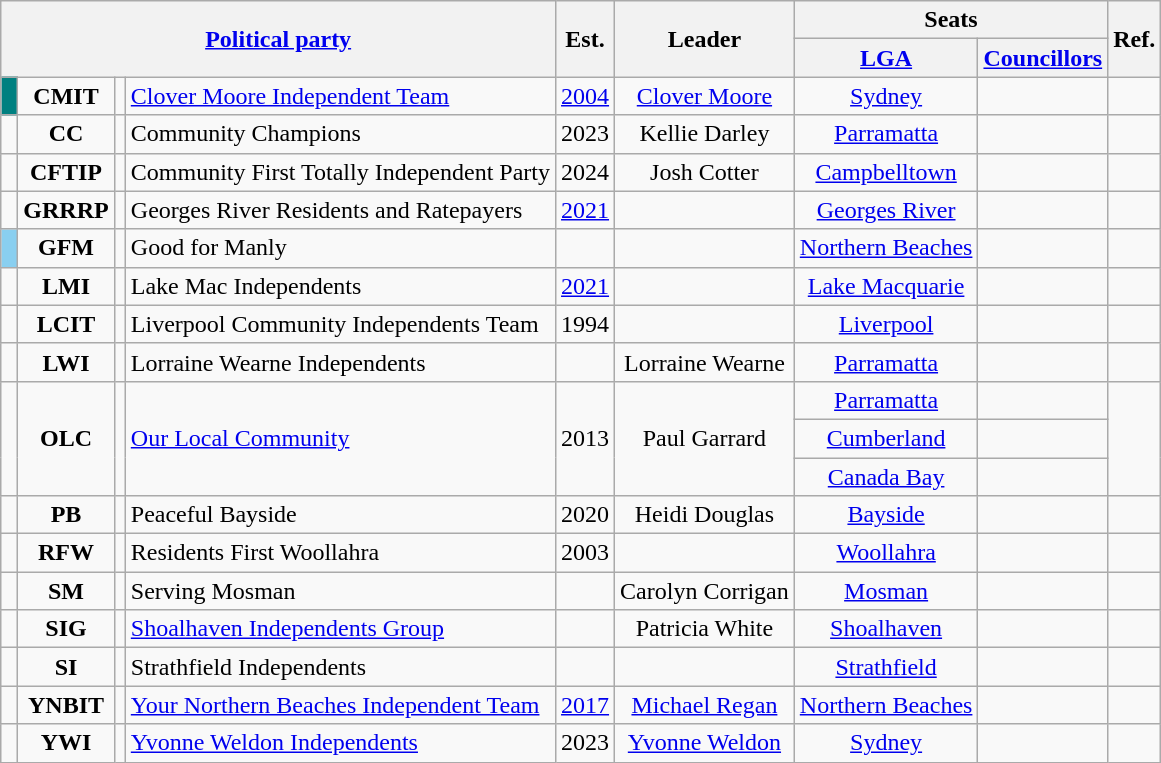<table class="wikitable" style="text-align:center">
<tr>
<th colspan="4" rowspan="2"><a href='#'>Political party</a></th>
<th rowspan="2">Est.</th>
<th rowspan="2">Leader</th>
<th colspan="2">Seats</th>
<th rowspan="2">Ref.</th>
</tr>
<tr>
<th><a href='#'>LGA</a></th>
<th><a href='#'>Councillors</a></th>
</tr>
<tr>
<td bgcolor="#008080"></td>
<td><strong>CMIT</strong></td>
<td></td>
<td style="text-align:left;"><a href='#'>Clover Moore Independent Team</a></td>
<td><a href='#'>2004</a></td>
<td><a href='#'>Clover Moore</a></td>
<td><a href='#'>Sydney</a></td>
<td></td>
<td></td>
</tr>
<tr>
<td> </td>
<td><strong>CC</strong></td>
<td></td>
<td style="text-align:left;">Community Champions</td>
<td>2023</td>
<td>Kellie Darley</td>
<td><a href='#'>Parramatta</a></td>
<td></td>
<td></td>
</tr>
<tr>
<td> </td>
<td><strong>CFTIP</strong></td>
<td></td>
<td style="text-align:left;">Community First Totally Independent Party</td>
<td>2024</td>
<td>Josh Cotter</td>
<td><a href='#'>Campbelltown</a></td>
<td></td>
<td></td>
</tr>
<tr>
<td> </td>
<td><strong>GRRRP</strong></td>
<td></td>
<td style="text-align:left;">Georges River Residents and Ratepayers</td>
<td><a href='#'>2021</a></td>
<td></td>
<td><a href='#'>Georges River</a></td>
<td></td>
<td></td>
</tr>
<tr>
<td bgcolor="#89CFF0"></td>
<td><strong>GFM</strong></td>
<td></td>
<td style="text-align:left;">Good for Manly</td>
<td></td>
<td></td>
<td><a href='#'>Northern Beaches</a></td>
<td></td>
<td></td>
</tr>
<tr>
<td> </td>
<td><strong>LMI</strong></td>
<td></td>
<td style="text-align:left;">Lake Mac Independents</td>
<td><a href='#'>2021</a></td>
<td></td>
<td><a href='#'>Lake Macquarie</a></td>
<td></td>
<td></td>
</tr>
<tr>
<td> </td>
<td><strong>LCIT</strong></td>
<td></td>
<td style="text-align:left;">Liverpool Community Independents Team</td>
<td>1994</td>
<td></td>
<td><a href='#'>Liverpool</a></td>
<td></td>
<td></td>
</tr>
<tr>
<td> </td>
<td><strong>LWI</strong></td>
<td></td>
<td style="text-align:left;">Lorraine Wearne Independents</td>
<td></td>
<td>Lorraine Wearne</td>
<td><a href='#'>Parramatta</a></td>
<td></td>
<td></td>
</tr>
<tr>
<td rowspan="3"; > </td>
<td rowspan="3"><strong>OLC</strong></td>
<td rowspan="3"></td>
<td style="text-align:left;" rowspan="3"><a href='#'>Our Local Community</a></td>
<td rowspan="3">2013</td>
<td rowspan="3">Paul Garrard</td>
<td><a href='#'>Parramatta</a></td>
<td></td>
<td rowspan="3"></td>
</tr>
<tr>
<td><a href='#'>Cumberland</a></td>
<td></td>
</tr>
<tr>
<td><a href='#'>Canada Bay</a></td>
<td></td>
</tr>
<tr>
<td> </td>
<td><strong>PB</strong></td>
<td></td>
<td style="text-align:left;">Peaceful Bayside</td>
<td>2020</td>
<td>Heidi Douglas</td>
<td><a href='#'>Bayside</a></td>
<td></td>
<td></td>
</tr>
<tr>
<td> </td>
<td><strong>RFW</strong></td>
<td></td>
<td style="text-align:left;">Residents First Woollahra</td>
<td>2003</td>
<td></td>
<td><a href='#'>Woollahra</a></td>
<td></td>
<td></td>
</tr>
<tr>
<td> </td>
<td><strong>SM</strong></td>
<td></td>
<td style="text-align:left;">Serving Mosman</td>
<td></td>
<td>Carolyn Corrigan</td>
<td><a href='#'>Mosman</a></td>
<td></td>
<td></td>
</tr>
<tr>
<td> </td>
<td><strong>SIG</strong></td>
<td></td>
<td style="text-align:left;"><a href='#'>Shoalhaven Independents Group</a></td>
<td></td>
<td>Patricia White</td>
<td><a href='#'>Shoalhaven</a></td>
<td></td>
<td></td>
</tr>
<tr>
<td> </td>
<td><strong>SI</strong></td>
<td></td>
<td style="text-align:left;">Strathfield Independents</td>
<td></td>
<td></td>
<td><a href='#'>Strathfield</a></td>
<td></td>
<td></td>
</tr>
<tr>
<td> </td>
<td><strong>YNBIT</strong></td>
<td></td>
<td style="text-align:left;"><a href='#'>Your Northern Beaches Independent Team</a></td>
<td><a href='#'>2017</a></td>
<td><a href='#'>Michael Regan</a></td>
<td><a href='#'>Northern Beaches</a></td>
<td></td>
<td></td>
</tr>
<tr>
<td> </td>
<td><strong>YWI</strong></td>
<td></td>
<td style="text-align:left;"><a href='#'>Yvonne Weldon Independents</a></td>
<td>2023</td>
<td><a href='#'>Yvonne Weldon</a></td>
<td><a href='#'>Sydney</a></td>
<td></td>
<td></td>
</tr>
</table>
